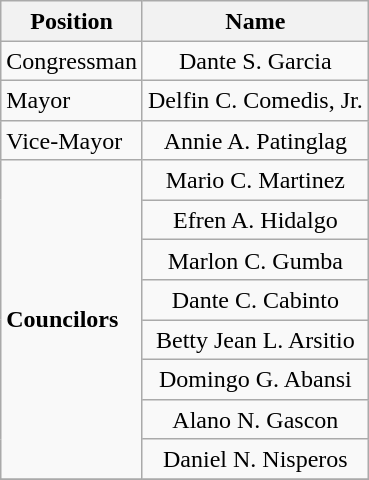<table class="wikitable" style="line-height:1.20em; font-size:100%;">
<tr>
<th>Position</th>
<th>Name</th>
</tr>
<tr>
<td>Congressman</td>
<td style="text-align:center;">Dante S. Garcia</td>
</tr>
<tr>
<td>Mayor</td>
<td style="text-align:center;">Delfin C. Comedis, Jr.</td>
</tr>
<tr>
<td>Vice-Mayor</td>
<td style="text-align:center;">Annie A. Patinglag</td>
</tr>
<tr>
<td rowspan=8><strong>Councilors</strong></td>
<td style="text-align:center;">Mario C. Martinez</td>
</tr>
<tr>
<td style="text-align:center;">Efren A. Hidalgo</td>
</tr>
<tr>
<td style="text-align:center;">Marlon C. Gumba</td>
</tr>
<tr>
<td style="text-align:center;">Dante C. Cabinto</td>
</tr>
<tr>
<td style="text-align:center;">Betty Jean L. Arsitio</td>
</tr>
<tr>
<td style="text-align:center;">Domingo G. Abansi</td>
</tr>
<tr>
<td style="text-align:center;">Alano N. Gascon</td>
</tr>
<tr>
<td style="text-align:center;">Daniel N. Nisperos</td>
</tr>
<tr>
</tr>
</table>
